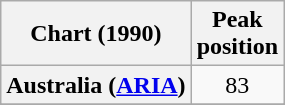<table class="wikitable sortable plainrowheaders" style="text-align:center">
<tr>
<th>Chart (1990)</th>
<th>Peak<br>position</th>
</tr>
<tr>
<th scope="row">Australia (<a href='#'>ARIA</a>)</th>
<td>83</td>
</tr>
<tr>
</tr>
<tr>
</tr>
<tr>
</tr>
</table>
